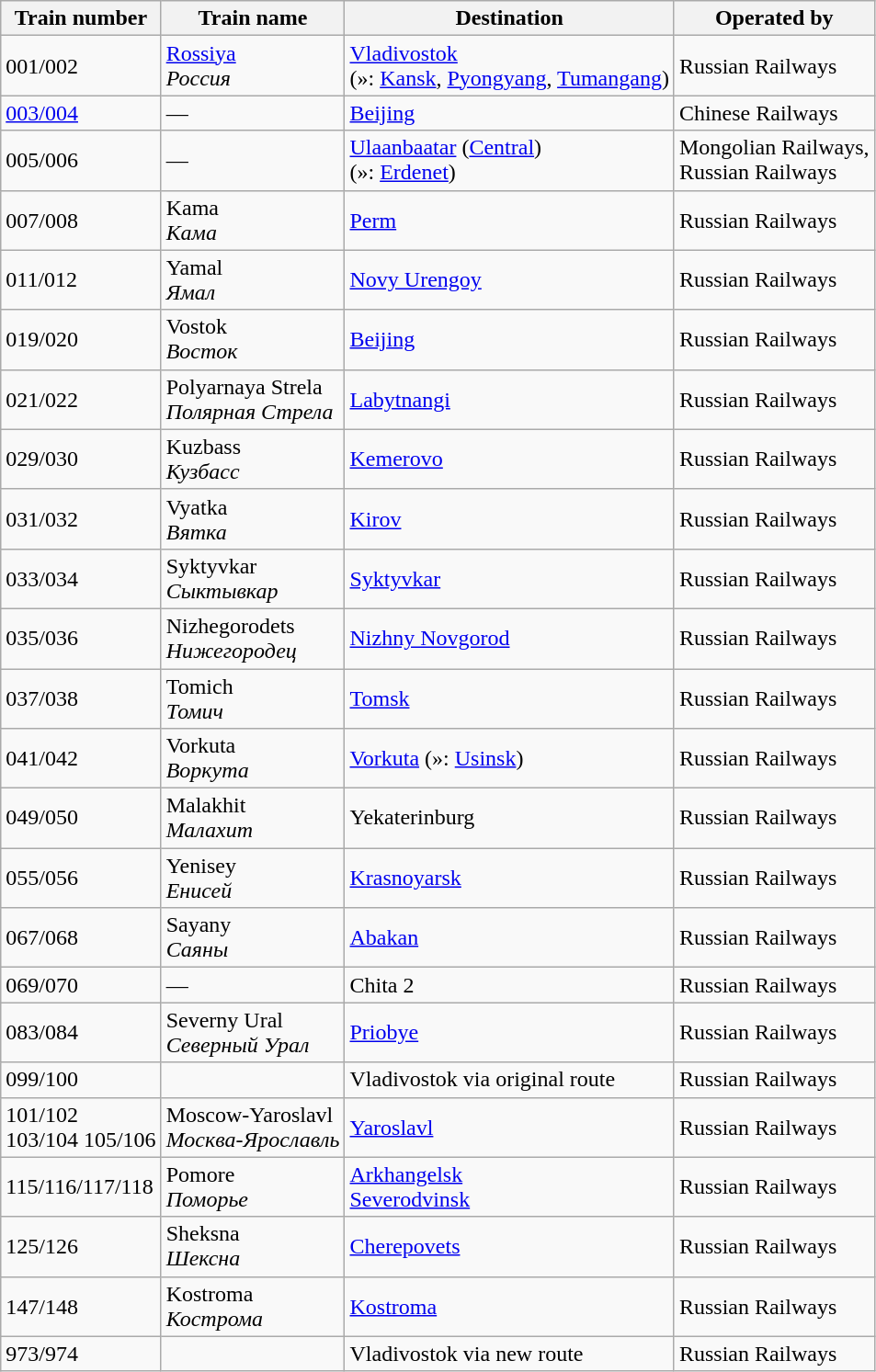<table class="wikitable">
<tr>
<th>Train number</th>
<th>Train name</th>
<th>Destination</th>
<th>Operated by</th>
</tr>
<tr>
<td>001/002</td>
<td><a href='#'>Rossiya</a> <br><em>Россия</em></td>
<td> <a href='#'>Vladivostok</a><br>(»:  <a href='#'>Kansk</a>,  <a href='#'>Pyongyang</a>,  <a href='#'>Tumangang</a>)</td>
<td> Russian Railways</td>
</tr>
<tr>
<td><a href='#'>003/004</a></td>
<td>—</td>
<td> <a href='#'>Beijing</a></td>
<td> Chinese Railways</td>
</tr>
<tr>
<td>005/006</td>
<td>—</td>
<td> <a href='#'>Ulaanbaatar</a> (<a href='#'>Central</a>)<br>(»:  <a href='#'>Erdenet</a>)</td>
<td> Mongolian Railways,<br> Russian Railways</td>
</tr>
<tr>
<td>007/008</td>
<td>Kama <br><em>Кама</em></td>
<td> <a href='#'>Perm</a></td>
<td> Russian Railways</td>
</tr>
<tr>
<td>011/012</td>
<td>Yamal <br><em>Ямал</em></td>
<td> <a href='#'>Novy Urengoy</a></td>
<td> Russian Railways</td>
</tr>
<tr>
<td>019/020</td>
<td>Vostok <br><em>Восток</em></td>
<td> <a href='#'>Beijing</a></td>
<td> Russian Railways</td>
</tr>
<tr>
<td>021/022</td>
<td>Polyarnaya Strela <br><em>Полярная Стрела</em></td>
<td> <a href='#'>Labytnangi</a></td>
<td> Russian Railways</td>
</tr>
<tr>
<td>029/030</td>
<td>Kuzbass <br><em>Кузбасс</em></td>
<td> <a href='#'>Kemerovo</a></td>
<td> Russian Railways</td>
</tr>
<tr>
<td>031/032</td>
<td>Vyatka <br><em>Вятка</em></td>
<td> <a href='#'>Kirov</a></td>
<td> Russian Railways</td>
</tr>
<tr>
<td>033/034</td>
<td>Syktyvkar <br><em>Сыктывкар</em></td>
<td> <a href='#'>Syktyvkar</a></td>
<td> Russian Railways</td>
</tr>
<tr>
<td>035/036</td>
<td>Nizhegorodets <br><em>Нижегородец</em></td>
<td> <a href='#'>Nizhny Novgorod</a></td>
<td> Russian Railways</td>
</tr>
<tr>
<td>037/038</td>
<td>Tomich <br><em>Томич</em></td>
<td> <a href='#'>Tomsk</a></td>
<td> Russian Railways</td>
</tr>
<tr>
<td>041/042</td>
<td>Vorkuta <br><em>Воркута</em></td>
<td> <a href='#'>Vorkuta</a> (»:  <a href='#'>Usinsk</a>)</td>
<td> Russian Railways</td>
</tr>
<tr>
<td>049/050</td>
<td>Malakhit <br><em>Малахит</em></td>
<td> Yekaterinburg</td>
<td> Russian Railways</td>
</tr>
<tr>
<td>055/056</td>
<td>Yenisey <br><em>Енисей</em></td>
<td> <a href='#'>Krasnoyarsk</a></td>
<td> Russian Railways</td>
</tr>
<tr>
<td>067/068</td>
<td>Sayany <br><em>Саяны</em></td>
<td> <a href='#'>Abakan</a></td>
<td> Russian Railways</td>
</tr>
<tr>
<td>069/070</td>
<td>—</td>
<td> Chita 2</td>
<td> Russian Railways</td>
</tr>
<tr>
<td>083/084</td>
<td>Severny Ural <br><em>Северный Урал</em></td>
<td> <a href='#'>Priobye</a></td>
<td> Russian Railways</td>
</tr>
<tr>
<td>099/100</td>
<td></td>
<td> Vladivostok via original route</td>
<td> Russian Railways</td>
</tr>
<tr>
<td>101/102<br>103/104
105/106</td>
<td>Moscow-Yaroslavl<br><em>Москва-Ярославль</em></td>
<td> <a href='#'>Yaroslavl</a></td>
<td> Russian Railways</td>
</tr>
<tr>
<td>115/116/117/118</td>
<td>Pomore <br><em>Поморье</em></td>
<td> <a href='#'>Arkhangelsk</a> <br> <a href='#'>Severodvinsk</a></td>
<td> Russian Railways</td>
</tr>
<tr>
<td>125/126</td>
<td>Sheksna <br><em>Шексна</em></td>
<td> <a href='#'>Cherepovets</a></td>
<td> Russian Railways</td>
</tr>
<tr>
<td>147/148</td>
<td>Kostroma <br><em>Кострома</em></td>
<td> <a href='#'>Kostroma</a></td>
<td> Russian Railways</td>
</tr>
<tr>
<td>973/974</td>
<td></td>
<td> Vladivostok via new route</td>
<td> Russian Railways</td>
</tr>
</table>
